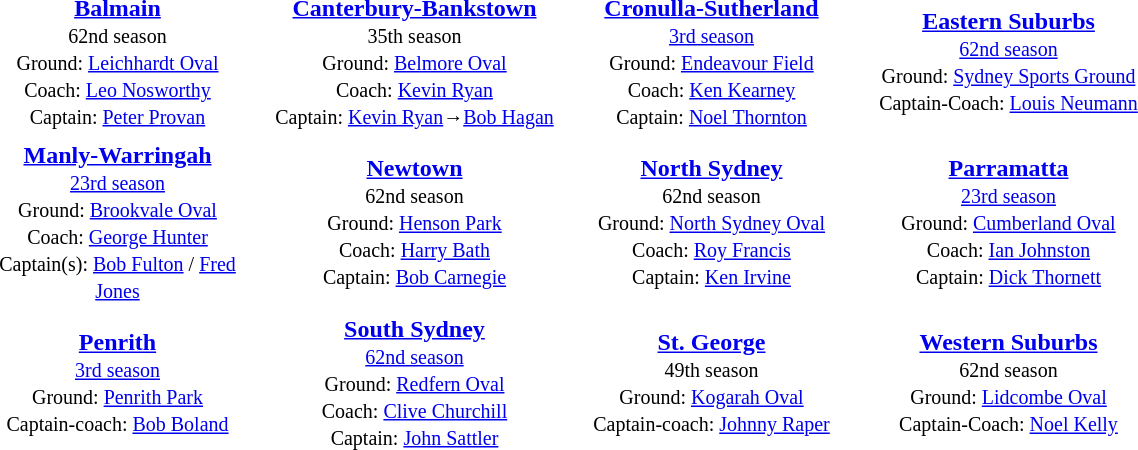<table align="center" class="toccolours" style="text-valign: center;" cellpadding=3 cellspacing=2>
<tr>
<th width=190></th>
<th width=190></th>
<th width=190></th>
<th width=190></th>
</tr>
<tr>
<td align="center"><strong><a href='#'>Balmain</a></strong><br><small>62nd season<br>Ground: <a href='#'>Leichhardt Oval</a><br>
Coach: <a href='#'>Leo Nosworthy</a><br>Captain: <a href='#'>Peter Provan</a></small></td>
<td align="center"><strong><a href='#'>Canterbury-Bankstown</a></strong><br><small>35th season<br>Ground: <a href='#'>Belmore Oval</a><br>
Coach: <a href='#'>Kevin Ryan</a><br>Captain: <a href='#'>Kevin Ryan</a>→<a href='#'>Bob Hagan</a></small></td>
<td align="center"><strong><a href='#'>Cronulla-Sutherland</a></strong><br><small><a href='#'>3rd season</a><br>Ground: <a href='#'>Endeavour Field</a><br>
Coach: <a href='#'>Ken Kearney</a><br>Captain: <a href='#'>Noel Thornton</a></small></td>
<td align="center"><strong><a href='#'>Eastern Suburbs</a></strong><br><small><a href='#'>62nd season</a><br>Ground: <a href='#'>Sydney Sports Ground</a><br>
Captain-Coach: <a href='#'>Louis Neumann</a><br> </small></td>
</tr>
<tr>
<td align="center"><strong><a href='#'>Manly-Warringah</a></strong><br><small><a href='#'>23rd season</a><br>Ground: <a href='#'>Brookvale Oval</a><br>
Coach: <a href='#'>George Hunter</a><br>Captain(s): <a href='#'>Bob Fulton</a> / <a href='#'>Fred Jones</a></small></td>
<td align="center"><strong><a href='#'>Newtown</a></strong><br><small>62nd season<br>Ground: <a href='#'>Henson Park</a><br>
Coach: <a href='#'>Harry Bath</a><br>Captain: <a href='#'>Bob Carnegie</a> </small></td>
<td align="center"><strong><a href='#'>North Sydney</a></strong><br><small>62nd season<br>Ground: <a href='#'>North Sydney Oval</a><br>
Coach: <a href='#'>Roy Francis</a><br>Captain: <a href='#'>Ken Irvine</a> </small></td>
<td align="center"><strong><a href='#'>Parramatta</a></strong><br><small><a href='#'>23rd season</a><br>Ground: <a href='#'>Cumberland Oval</a><br>
Coach: <a href='#'>Ian Johnston</a><br>Captain: <a href='#'>Dick Thornett</a></small></td>
</tr>
<tr>
<td align="center"><strong><a href='#'>Penrith</a></strong><br><small><a href='#'>3rd season</a><br>Ground: <a href='#'>Penrith Park</a><br>
Captain-coach: <a href='#'>Bob Boland</a></small></td>
<td align="center"><strong><a href='#'>South Sydney</a></strong><br><small><a href='#'>62nd season</a><br>Ground: <a href='#'>Redfern Oval</a><br>
Coach: <a href='#'>Clive Churchill</a><br>Captain: <a href='#'>John Sattler</a></small></td>
<td align="center"><strong><a href='#'>St. George</a></strong><br><small>49th season<br>Ground: <a href='#'>Kogarah Oval</a><br>
Captain-coach: <a href='#'>Johnny Raper</a></small></td>
<td align="center"><strong><a href='#'>Western Suburbs</a></strong><br><small>62nd season<br>Ground: <a href='#'>Lidcombe Oval</a><br>
Captain-Coach: <a href='#'>Noel Kelly</a></small></td>
</tr>
</table>
